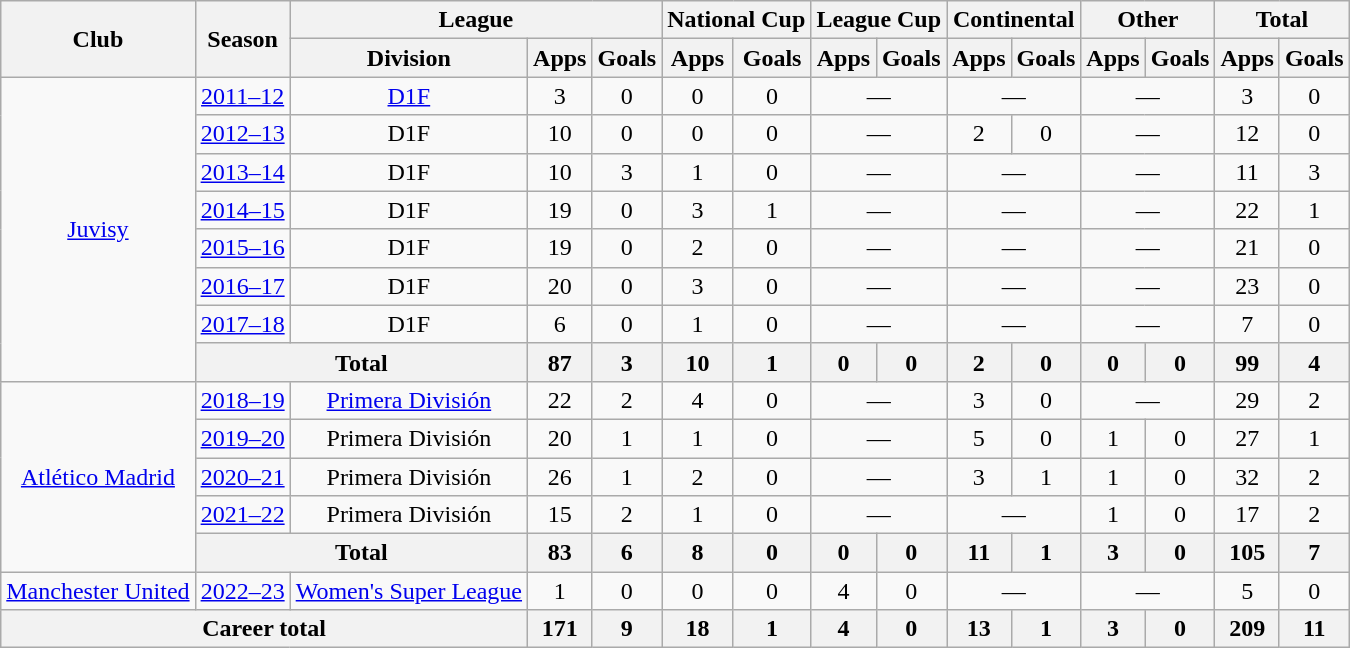<table class="wikitable" style="text-align:center">
<tr>
<th rowspan="2">Club</th>
<th rowspan="2">Season</th>
<th colspan="3">League</th>
<th colspan="2">National Cup</th>
<th colspan="2">League Cup</th>
<th colspan="2">Continental</th>
<th colspan="2">Other</th>
<th colspan="2">Total</th>
</tr>
<tr>
<th>Division</th>
<th>Apps</th>
<th>Goals</th>
<th>Apps</th>
<th>Goals</th>
<th>Apps</th>
<th>Goals</th>
<th>Apps</th>
<th>Goals</th>
<th>Apps</th>
<th>Goals</th>
<th>Apps</th>
<th>Goals</th>
</tr>
<tr>
<td rowspan="8"><a href='#'>Juvisy</a></td>
<td><a href='#'>2011–12</a></td>
<td><a href='#'>D1F</a></td>
<td>3</td>
<td>0</td>
<td>0</td>
<td>0</td>
<td colspan="2">—</td>
<td colspan="2">—</td>
<td colspan="2">—</td>
<td>3</td>
<td>0</td>
</tr>
<tr>
<td><a href='#'>2012–13</a></td>
<td>D1F</td>
<td>10</td>
<td>0</td>
<td>0</td>
<td>0</td>
<td colspan="2">—</td>
<td>2</td>
<td>0</td>
<td colspan="2">—</td>
<td>12</td>
<td>0</td>
</tr>
<tr>
<td><a href='#'>2013–14</a></td>
<td>D1F</td>
<td>10</td>
<td>3</td>
<td>1</td>
<td>0</td>
<td colspan="2">—</td>
<td colspan="2">—</td>
<td colspan="2">—</td>
<td>11</td>
<td>3</td>
</tr>
<tr>
<td><a href='#'>2014–15</a></td>
<td>D1F</td>
<td>19</td>
<td>0</td>
<td>3</td>
<td>1</td>
<td colspan="2">—</td>
<td colspan="2">—</td>
<td colspan="2">—</td>
<td>22</td>
<td>1</td>
</tr>
<tr>
<td><a href='#'>2015–16</a></td>
<td>D1F</td>
<td>19</td>
<td>0</td>
<td>2</td>
<td>0</td>
<td colspan="2">—</td>
<td colspan="2">—</td>
<td colspan="2">—</td>
<td>21</td>
<td>0</td>
</tr>
<tr>
<td><a href='#'>2016–17</a></td>
<td>D1F</td>
<td>20</td>
<td>0</td>
<td>3</td>
<td>0</td>
<td colspan="2">—</td>
<td colspan="2">—</td>
<td colspan="2">—</td>
<td>23</td>
<td>0</td>
</tr>
<tr>
<td><a href='#'>2017–18</a></td>
<td>D1F</td>
<td>6</td>
<td>0</td>
<td>1</td>
<td>0</td>
<td colspan="2">—</td>
<td colspan="2">—</td>
<td colspan="2">—</td>
<td>7</td>
<td>0</td>
</tr>
<tr>
<th colspan="2">Total</th>
<th>87</th>
<th>3</th>
<th>10</th>
<th>1</th>
<th>0</th>
<th>0</th>
<th>2</th>
<th>0</th>
<th>0</th>
<th>0</th>
<th>99</th>
<th>4</th>
</tr>
<tr>
<td rowspan="5"><a href='#'>Atlético Madrid</a></td>
<td><a href='#'>2018–19</a></td>
<td><a href='#'>Primera División</a></td>
<td>22</td>
<td>2</td>
<td>4</td>
<td>0</td>
<td colspan="2">—</td>
<td>3</td>
<td>0</td>
<td colspan="2">—</td>
<td>29</td>
<td>2</td>
</tr>
<tr>
<td><a href='#'>2019–20</a></td>
<td>Primera División</td>
<td>20</td>
<td>1</td>
<td>1</td>
<td>0</td>
<td colspan="2">—</td>
<td>5</td>
<td>0</td>
<td>1</td>
<td>0</td>
<td>27</td>
<td>1</td>
</tr>
<tr>
<td><a href='#'>2020–21</a></td>
<td>Primera División</td>
<td>26</td>
<td>1</td>
<td>2</td>
<td>0</td>
<td colspan="2">—</td>
<td>3</td>
<td>1</td>
<td>1</td>
<td>0</td>
<td>32</td>
<td>2</td>
</tr>
<tr>
<td><a href='#'>2021–22</a></td>
<td>Primera División</td>
<td>15</td>
<td>2</td>
<td>1</td>
<td>0</td>
<td colspan="2">—</td>
<td colspan="2">—</td>
<td>1</td>
<td>0</td>
<td>17</td>
<td>2</td>
</tr>
<tr>
<th colspan="2">Total</th>
<th>83</th>
<th>6</th>
<th>8</th>
<th>0</th>
<th>0</th>
<th>0</th>
<th>11</th>
<th>1</th>
<th>3</th>
<th>0</th>
<th>105</th>
<th>7</th>
</tr>
<tr>
<td><a href='#'>Manchester United</a></td>
<td><a href='#'>2022–23</a></td>
<td><a href='#'>Women's Super League</a></td>
<td>1</td>
<td>0</td>
<td>0</td>
<td>0</td>
<td>4</td>
<td>0</td>
<td colspan="2">—</td>
<td colspan="2">—</td>
<td>5</td>
<td>0</td>
</tr>
<tr>
<th colspan="3">Career total</th>
<th>171</th>
<th>9</th>
<th>18</th>
<th>1</th>
<th>4</th>
<th>0</th>
<th>13</th>
<th>1</th>
<th>3</th>
<th>0</th>
<th>209</th>
<th>11</th>
</tr>
</table>
